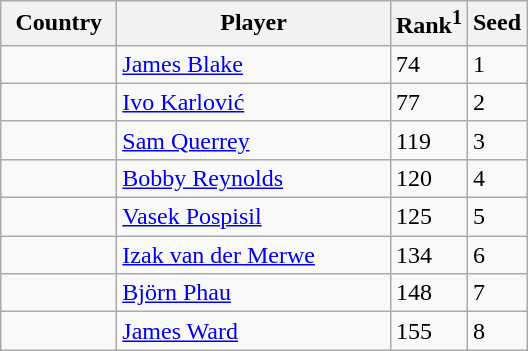<table class="sortable wikitable">
<tr>
<th width="70">Country</th>
<th width="175">Player</th>
<th>Rank<sup>1</sup></th>
<th>Seed</th>
</tr>
<tr>
<td></td>
<td><a href='#'>James Blake</a></td>
<td>74</td>
<td>1</td>
</tr>
<tr>
<td></td>
<td><a href='#'>Ivo Karlović</a></td>
<td>77</td>
<td>2</td>
</tr>
<tr>
<td></td>
<td><a href='#'>Sam Querrey</a></td>
<td>119</td>
<td>3</td>
</tr>
<tr>
<td></td>
<td><a href='#'>Bobby Reynolds</a></td>
<td>120</td>
<td>4</td>
</tr>
<tr>
<td></td>
<td><a href='#'>Vasek Pospisil</a></td>
<td>125</td>
<td>5</td>
</tr>
<tr>
<td></td>
<td><a href='#'>Izak van der Merwe</a></td>
<td>134</td>
<td>6</td>
</tr>
<tr>
<td></td>
<td><a href='#'>Björn Phau</a></td>
<td>148</td>
<td>7</td>
</tr>
<tr>
<td></td>
<td><a href='#'>James Ward</a></td>
<td>155</td>
<td>8</td>
</tr>
</table>
